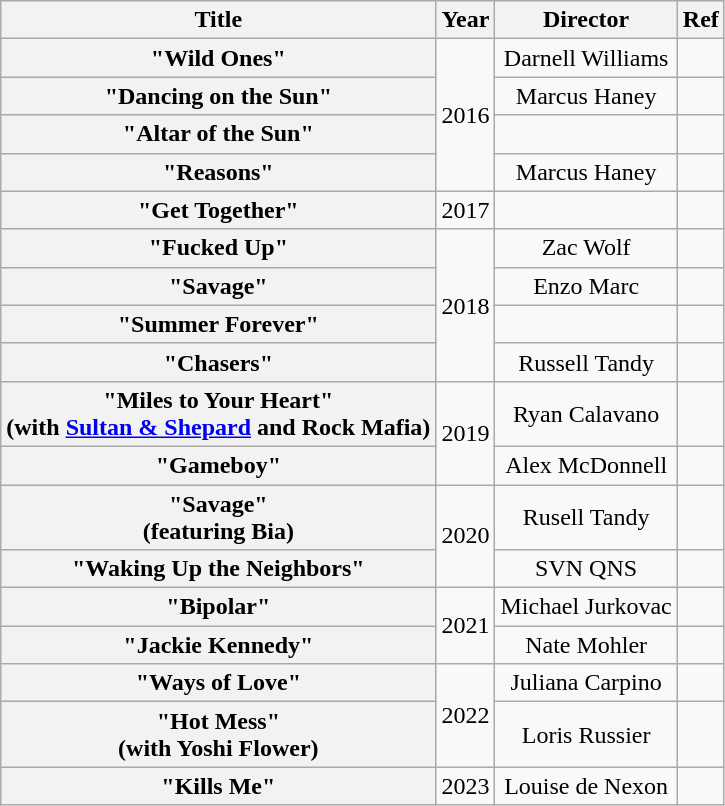<table class="wikitable plainrowheaders" style="text-align:center;">
<tr>
<th scope="col">Title</th>
<th scope="col">Year</th>
<th scope="col">Director</th>
<th scope="col">Ref</th>
</tr>
<tr>
<th scope="row">"Wild Ones"</th>
<td rowspan="4">2016</td>
<td>Darnell Williams</td>
<td></td>
</tr>
<tr>
<th scope="row">"Dancing on the Sun"</th>
<td>Marcus Haney</td>
<td></td>
</tr>
<tr>
<th scope="row">"Altar of the Sun"</th>
<td></td>
<td></td>
</tr>
<tr>
<th scope="row">"Reasons"</th>
<td>Marcus Haney</td>
<td></td>
</tr>
<tr>
<th scope="row">"Get Together"</th>
<td rowspan="1">2017</td>
<td></td>
<td></td>
</tr>
<tr>
<th scope="row">"Fucked Up"</th>
<td rowspan="4">2018</td>
<td>Zac Wolf</td>
<td></td>
</tr>
<tr>
<th scope="row">"Savage"</th>
<td>Enzo Marc</td>
<td></td>
</tr>
<tr>
<th scope="row">"Summer Forever"</th>
<td></td>
<td></td>
</tr>
<tr>
<th scope="row">"Chasers"</th>
<td>Russell Tandy</td>
<td></td>
</tr>
<tr>
<th scope="row">"Miles to Your Heart"<br><span>(with <a href='#'>Sultan & Shepard</a> and Rock Mafia)</span></th>
<td rowspan="2">2019</td>
<td>Ryan Calavano</td>
<td></td>
</tr>
<tr>
<th scope="row">"Gameboy"</th>
<td>Alex McDonnell</td>
<td></td>
</tr>
<tr>
<th scope="row">"Savage"<br><span>(featuring Bia)</span></th>
<td rowspan="2">2020</td>
<td>Rusell Tandy</td>
<td></td>
</tr>
<tr>
<th scope="row">"Waking Up the Neighbors"</th>
<td>SVN QNS</td>
<td></td>
</tr>
<tr>
<th scope="row">"Bipolar"</th>
<td rowspan="2">2021</td>
<td>Michael Jurkovac</td>
<td></td>
</tr>
<tr>
<th scope="row">"Jackie Kennedy"</th>
<td>Nate Mohler</td>
<td></td>
</tr>
<tr>
<th scope="row">"Ways of Love"</th>
<td rowspan="2">2022</td>
<td>Juliana Carpino</td>
<td></td>
</tr>
<tr>
<th scope="row">"Hot Mess"<br><span>(with Yoshi Flower)</span></th>
<td>Loris Russier</td>
<td></td>
</tr>
<tr>
<th scope="row">"Kills Me"</th>
<td>2023</td>
<td>Louise de Nexon</td>
<td></td>
</tr>
</table>
